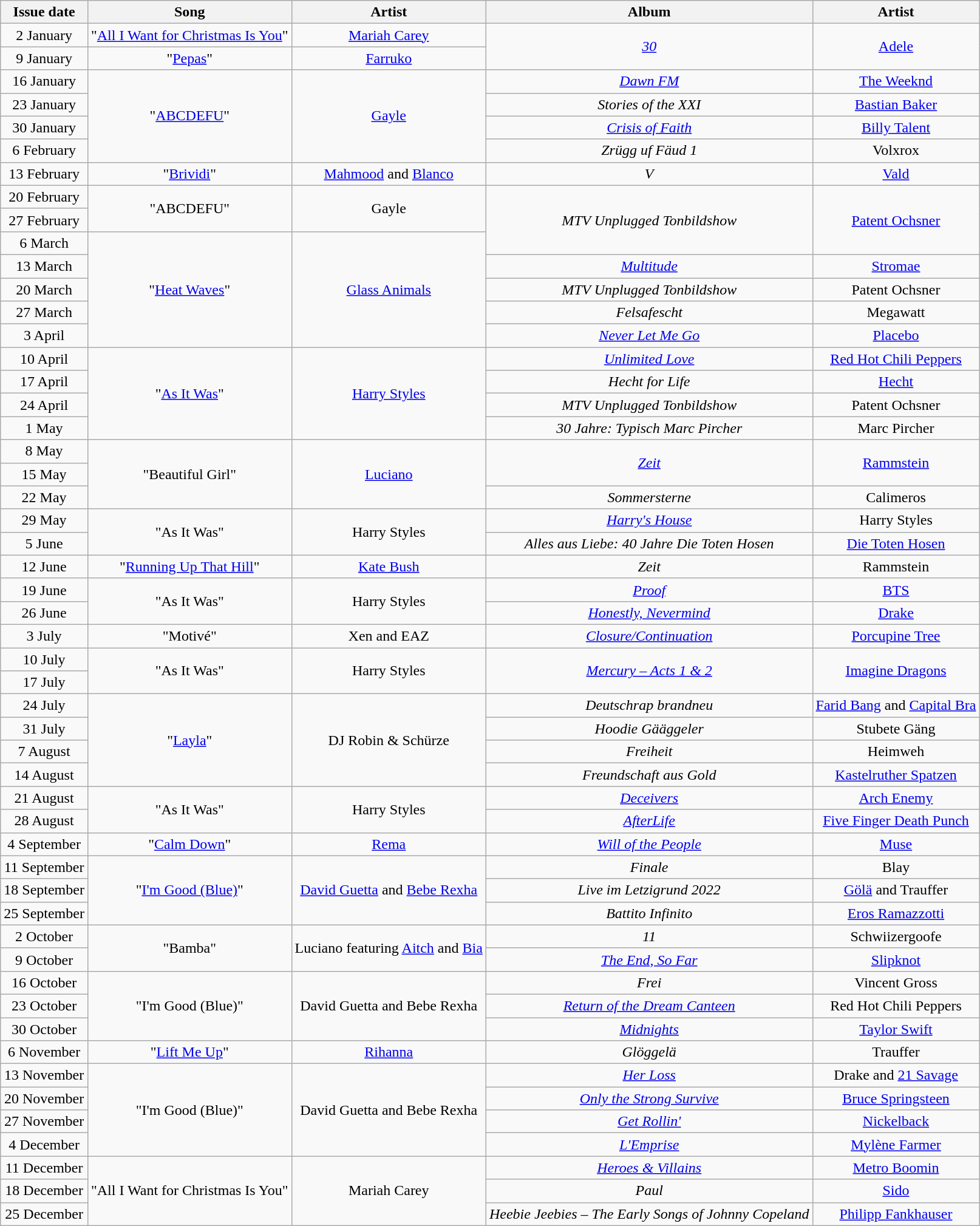<table class="wikitable plainrowheaders" style="text-align:center">
<tr>
<th scope="col">Issue date</th>
<th scope="col">Song</th>
<th scope="col">Artist</th>
<th scope="col">Album</th>
<th scope="col">Artist</th>
</tr>
<tr>
<td scope="row">2 January</td>
<td>"<a href='#'>All I Want for Christmas Is You</a>"</td>
<td><a href='#'>Mariah Carey</a></td>
<td rowspan="2"><em><a href='#'>30</a></em></td>
<td rowspan="2"><a href='#'>Adele</a></td>
</tr>
<tr>
<td scope="row">9 January</td>
<td>"<a href='#'>Pepas</a>"</td>
<td><a href='#'>Farruko</a></td>
</tr>
<tr>
<td scope="row">16 January</td>
<td rowspan="4">"<a href='#'>ABCDEFU</a>"</td>
<td rowspan="4"><a href='#'>Gayle</a></td>
<td><em><a href='#'>Dawn FM</a></em></td>
<td><a href='#'>The Weeknd</a></td>
</tr>
<tr>
<td scope="row">23 January</td>
<td><em>Stories of the XXI</em></td>
<td><a href='#'>Bastian Baker</a></td>
</tr>
<tr>
<td scope="row">30 January</td>
<td><em><a href='#'>Crisis of Faith</a></em></td>
<td><a href='#'>Billy Talent</a></td>
</tr>
<tr>
<td scope="row">6 February</td>
<td><em>Zrügg uf Fäud 1</em></td>
<td>Volxrox</td>
</tr>
<tr>
<td scope="row">13 February</td>
<td>"<a href='#'>Brividi</a>"</td>
<td><a href='#'>Mahmood</a> and <a href='#'>Blanco</a></td>
<td><em>V</em></td>
<td><a href='#'>Vald</a></td>
</tr>
<tr>
<td scope="row">20 February</td>
<td rowspan="2">"ABCDEFU"</td>
<td rowspan="2">Gayle</td>
<td rowspan="3"><em>MTV Unplugged Tonbildshow</em></td>
<td rowspan="3"><a href='#'>Patent Ochsner</a></td>
</tr>
<tr>
<td scope="row">27 February</td>
</tr>
<tr>
<td scope="row">6 March</td>
<td rowspan="5">"<a href='#'>Heat Waves</a>"</td>
<td rowspan="5"><a href='#'>Glass Animals</a></td>
</tr>
<tr>
<td scope="row">13 March</td>
<td><em><a href='#'>Multitude</a></em></td>
<td><a href='#'>Stromae</a></td>
</tr>
<tr>
<td scope="row">20 March</td>
<td><em>MTV Unplugged Tonbildshow</em></td>
<td>Patent Ochsner</td>
</tr>
<tr>
<td scope="row">27 March</td>
<td><em>Felsafescht</em></td>
<td>Megawatt</td>
</tr>
<tr>
<td scope="row">3 April</td>
<td><em><a href='#'>Never Let Me Go</a></em></td>
<td><a href='#'>Placebo</a></td>
</tr>
<tr>
<td scope="row">10 April</td>
<td rowspan="4">"<a href='#'>As It Was</a>"</td>
<td rowspan="4"><a href='#'>Harry Styles</a></td>
<td><em><a href='#'>Unlimited Love</a></em></td>
<td><a href='#'>Red Hot Chili Peppers</a></td>
</tr>
<tr>
<td scope="row">17 April</td>
<td><em>Hecht for Life</em></td>
<td><a href='#'>Hecht</a></td>
</tr>
<tr>
<td scope="row">24 April</td>
<td><em>MTV Unplugged Tonbildshow</em></td>
<td>Patent Ochsner</td>
</tr>
<tr>
<td scope="row">1 May</td>
<td><em>30 Jahre: Typisch Marc Pircher</em></td>
<td>Marc Pircher</td>
</tr>
<tr>
<td scope="row">8 May</td>
<td rowspan="3">"Beautiful Girl"</td>
<td rowspan="3"><a href='#'>Luciano</a></td>
<td rowspan="2"><em><a href='#'>Zeit</a></em></td>
<td rowspan="2"><a href='#'>Rammstein</a></td>
</tr>
<tr>
<td scope="row">15 May</td>
</tr>
<tr>
<td scope="row">22 May</td>
<td><em>Sommersterne</em></td>
<td>Calimeros</td>
</tr>
<tr>
<td scope="row">29 May</td>
<td rowspan="2">"As It Was"</td>
<td rowspan="2">Harry Styles</td>
<td><em><a href='#'>Harry's House</a></em></td>
<td>Harry Styles</td>
</tr>
<tr>
<td scope="row">5 June</td>
<td><em>Alles aus Liebe: 40 Jahre Die Toten Hosen</em></td>
<td><a href='#'>Die Toten Hosen</a></td>
</tr>
<tr>
<td scope="row">12 June</td>
<td>"<a href='#'>Running Up That Hill</a>"</td>
<td><a href='#'>Kate Bush</a></td>
<td><em>Zeit</em></td>
<td>Rammstein</td>
</tr>
<tr>
<td scope="row">19 June</td>
<td rowspan="2">"As It Was"</td>
<td rowspan="2">Harry Styles</td>
<td><em><a href='#'>Proof</a></em></td>
<td><a href='#'>BTS</a></td>
</tr>
<tr>
<td scope="row">26 June</td>
<td><em><a href='#'>Honestly, Nevermind</a></em></td>
<td><a href='#'>Drake</a></td>
</tr>
<tr>
<td scope="row">3 July</td>
<td>"Motivé"</td>
<td>Xen and EAZ</td>
<td><em><a href='#'>Closure/Continuation</a></em></td>
<td><a href='#'>Porcupine Tree</a></td>
</tr>
<tr>
<td scope="row">10 July</td>
<td rowspan="2">"As It Was"</td>
<td rowspan="2">Harry Styles</td>
<td rowspan="2"><em><a href='#'>Mercury – Acts 1 & 2</a></em></td>
<td rowspan="2"><a href='#'>Imagine Dragons</a></td>
</tr>
<tr>
<td scope="row">17 July</td>
</tr>
<tr>
<td scope="row">24 July</td>
<td rowspan="4">"<a href='#'>Layla</a>"</td>
<td rowspan="4">DJ Robin & Schürze</td>
<td><em>Deutschrap brandneu</em></td>
<td><a href='#'>Farid Bang</a> and <a href='#'>Capital Bra</a></td>
</tr>
<tr>
<td scope="row">31 July</td>
<td><em>Hoodie Gääggeler</em></td>
<td>Stubete Gäng</td>
</tr>
<tr>
<td scope="row">7 August</td>
<td><em>Freiheit</em></td>
<td>Heimweh</td>
</tr>
<tr>
<td scope="row">14 August</td>
<td><em>Freundschaft aus Gold</em></td>
<td><a href='#'>Kastelruther Spatzen</a></td>
</tr>
<tr>
<td scope="row">21 August</td>
<td rowspan="2">"As It Was"</td>
<td rowspan="2">Harry Styles</td>
<td><em><a href='#'>Deceivers</a></em></td>
<td><a href='#'>Arch Enemy</a></td>
</tr>
<tr>
<td scope="row">28 August</td>
<td><em><a href='#'>AfterLife</a></em></td>
<td><a href='#'>Five Finger Death Punch</a></td>
</tr>
<tr>
<td scope="row">4 September</td>
<td>"<a href='#'>Calm Down</a>"</td>
<td><a href='#'>Rema</a></td>
<td><em><a href='#'>Will of the People</a></em></td>
<td><a href='#'>Muse</a></td>
</tr>
<tr>
<td scope="row">11 September</td>
<td rowspan="3">"<a href='#'>I'm Good (Blue)</a>"</td>
<td rowspan="3"><a href='#'>David Guetta</a> and <a href='#'>Bebe Rexha</a></td>
<td><em>Finale</em></td>
<td>Blay</td>
</tr>
<tr>
<td scope="row">18 September</td>
<td><em>Live im Letzigrund 2022</em></td>
<td><a href='#'>Gölä</a> and Trauffer</td>
</tr>
<tr>
<td scope="row">25 September</td>
<td><em>Battito Infinito</em></td>
<td><a href='#'>Eros Ramazzotti</a></td>
</tr>
<tr>
<td scope="row">2 October</td>
<td rowspan="2">"Bamba"</td>
<td rowspan="2">Luciano featuring <a href='#'>Aitch</a> and <a href='#'>Bia</a></td>
<td><em>11</em></td>
<td>Schwiizergoofe</td>
</tr>
<tr>
<td scope="row">9 October</td>
<td><em><a href='#'>The End, So Far</a></em></td>
<td><a href='#'>Slipknot</a></td>
</tr>
<tr>
<td scope="row">16 October</td>
<td rowspan="3">"I'm Good (Blue)"</td>
<td rowspan="3">David Guetta and Bebe Rexha</td>
<td><em>Frei</em></td>
<td>Vincent Gross</td>
</tr>
<tr>
<td scope="row">23 October</td>
<td><em><a href='#'>Return of the Dream Canteen</a></em></td>
<td>Red Hot Chili Peppers</td>
</tr>
<tr>
<td scope="row">30 October</td>
<td><em><a href='#'>Midnights</a></em></td>
<td><a href='#'>Taylor Swift</a></td>
</tr>
<tr>
<td scope="row">6 November</td>
<td>"<a href='#'>Lift Me Up</a>"</td>
<td><a href='#'>Rihanna</a></td>
<td><em>Glöggelä</em></td>
<td>Trauffer</td>
</tr>
<tr>
<td scope="row">13 November</td>
<td rowspan="4">"I'm Good (Blue)"</td>
<td rowspan="4">David Guetta and Bebe Rexha</td>
<td><em><a href='#'>Her Loss</a></em></td>
<td>Drake and <a href='#'>21 Savage</a></td>
</tr>
<tr>
<td scope="row">20 November</td>
<td><em><a href='#'>Only the Strong Survive</a></em></td>
<td><a href='#'>Bruce Springsteen</a></td>
</tr>
<tr>
<td scope="row">27 November</td>
<td><em><a href='#'>Get Rollin'</a></em></td>
<td><a href='#'>Nickelback</a></td>
</tr>
<tr>
<td scope="row">4 December</td>
<td><em><a href='#'>L'Emprise</a></em></td>
<td><a href='#'>Mylène Farmer</a></td>
</tr>
<tr>
<td scope="row">11 December</td>
<td rowspan="3">"All I Want for Christmas Is You"</td>
<td rowspan="3">Mariah Carey</td>
<td><em><a href='#'>Heroes & Villains</a></em></td>
<td><a href='#'>Metro Boomin</a></td>
</tr>
<tr>
<td scope="row">18 December</td>
<td><em>Paul</em></td>
<td><a href='#'>Sido</a></td>
</tr>
<tr>
<td scope="row">25 December</td>
<td><em>Heebie Jeebies – The Early Songs of Johnny Copeland</em></td>
<td><a href='#'>Philipp Fankhauser</a></td>
</tr>
</table>
